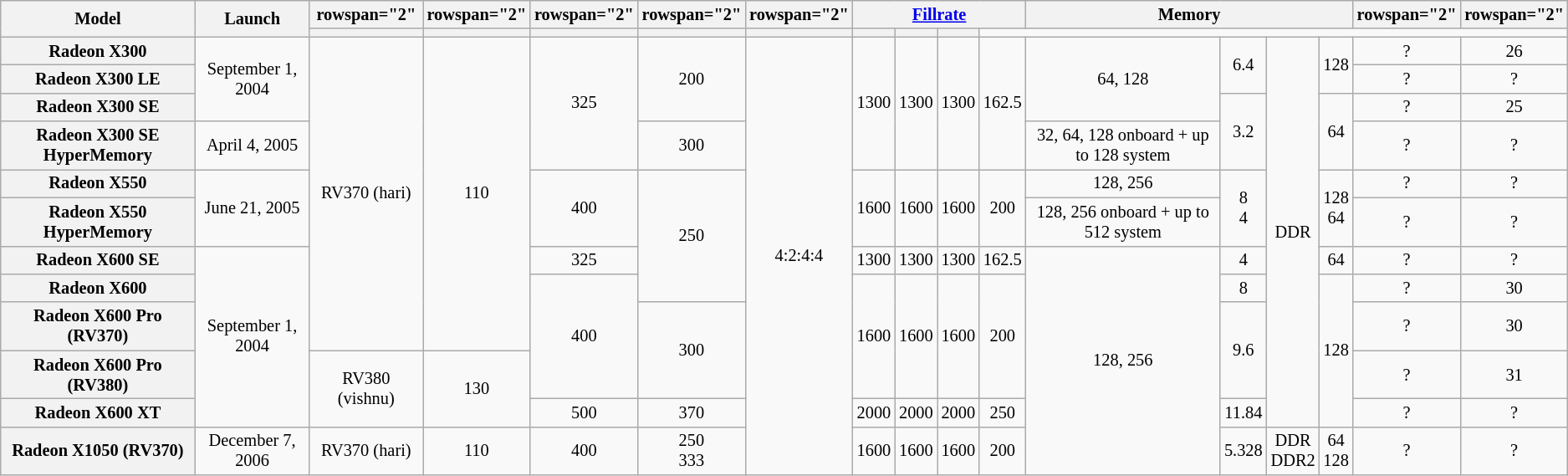<table class="mw-datatable wikitable sortable" style="font-size:85%; text-align:center;">
<tr>
<th rowspan="2">Model</th>
<th rowspan="2">Launch</th>
<th>rowspan="2" </th>
<th>rowspan="2" </th>
<th>rowspan="2" </th>
<th>rowspan="2" </th>
<th>rowspan="2" </th>
<th colspan="4"><a href='#'>Fillrate</a></th>
<th colspan="4">Memory</th>
<th>rowspan="2" </th>
<th>rowspan="2" </th>
</tr>
<tr>
<th></th>
<th></th>
<th></th>
<th></th>
<th></th>
<th></th>
<th></th>
<th></th>
</tr>
<tr>
<th>Radeon X300</th>
<td rowspan="3">September 1, 2004</td>
<td rowspan="9">RV370 (hari)</td>
<td rowspan="9">110</td>
<td rowspan="4">325</td>
<td rowspan="3">200</td>
<td rowspan="12">4:2:4:4</td>
<td rowspan="4">1300</td>
<td rowspan="4">1300</td>
<td rowspan="4">1300</td>
<td rowspan="4">162.5</td>
<td rowspan="3">64, 128</td>
<td rowspan="2">6.4</td>
<td rowspan="11">DDR</td>
<td rowspan="2">128</td>
<td>?</td>
<td>26</td>
</tr>
<tr>
<th>Radeon X300 LE</th>
<td>?</td>
<td>?</td>
</tr>
<tr>
<th>Radeon X300 SE</th>
<td rowspan="2">3.2</td>
<td rowspan="2">64</td>
<td>?</td>
<td>25</td>
</tr>
<tr>
<th>Radeon X300 SE HyperMemory</th>
<td>April 4, 2005</td>
<td>300</td>
<td>32, 64, 128 onboard + up to 128 system</td>
<td>?</td>
<td>?</td>
</tr>
<tr>
<th>Radeon X550</th>
<td rowspan="2">June 21, 2005</td>
<td rowspan="2">400</td>
<td rowspan="4">250</td>
<td rowspan="2">1600</td>
<td rowspan="2">1600</td>
<td rowspan="2">1600</td>
<td rowspan="2">200</td>
<td>128, 256</td>
<td rowspan="2">8<br>4</td>
<td rowspan="2">128<br>64</td>
<td>?</td>
<td>?</td>
</tr>
<tr>
<th>Radeon X550 HyperMemory</th>
<td>128, 256 onboard + up to 512 system</td>
<td>?</td>
<td>?</td>
</tr>
<tr>
<th>Radeon X600 SE</th>
<td rowspan="5">September 1, 2004</td>
<td>325</td>
<td>1300</td>
<td>1300</td>
<td>1300</td>
<td>162.5</td>
<td rowspan="6">128, 256</td>
<td>4</td>
<td>64</td>
<td>?</td>
<td>?</td>
</tr>
<tr>
<th>Radeon X600</th>
<td rowspan="3">400</td>
<td rowspan="3">1600</td>
<td rowspan="3">1600</td>
<td rowspan="3">1600</td>
<td rowspan="3">200</td>
<td>8</td>
<td rowspan="4">128</td>
<td>?</td>
<td>30</td>
</tr>
<tr>
<th>Radeon X600 Pro (RV370)</th>
<td rowspan="2">300</td>
<td rowspan="2">9.6</td>
<td>?</td>
<td>30</td>
</tr>
<tr>
<th>Radeon X600 Pro (RV380)</th>
<td rowspan="2">RV380 (vishnu)</td>
<td rowspan="2">130</td>
<td>?</td>
<td>31</td>
</tr>
<tr>
<th>Radeon X600 XT</th>
<td>500</td>
<td>370</td>
<td>2000</td>
<td>2000</td>
<td>2000</td>
<td>250</td>
<td>11.84</td>
<td>?</td>
<td>?</td>
</tr>
<tr>
<th>Radeon X1050 (RV370)</th>
<td>December 7, 2006</td>
<td>RV370 (hari)</td>
<td>110</td>
<td>400</td>
<td>250<br>333</td>
<td>1600</td>
<td>1600</td>
<td>1600</td>
<td>200</td>
<td>5.328</td>
<td>DDR<br>DDR2</td>
<td>64<br>128</td>
<td>?</td>
<td>?</td>
</tr>
</table>
